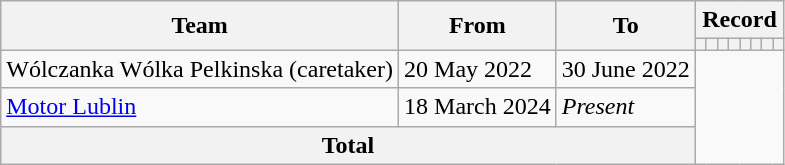<table class="wikitable" style="text-align: center;">
<tr>
<th rowspan="2">Team</th>
<th rowspan="2">From</th>
<th rowspan="2">To</th>
<th colspan="8">Record</th>
</tr>
<tr>
<th></th>
<th></th>
<th></th>
<th></th>
<th></th>
<th></th>
<th></th>
<th></th>
</tr>
<tr>
<td align=left>Wólczanka Wólka Pelkinska (caretaker)</td>
<td align=left>20 May 2022</td>
<td align=left>30 June 2022<br></td>
</tr>
<tr>
<td align=left><a href='#'>Motor Lublin</a></td>
<td align=left>18 March 2024</td>
<td align=left><em>Present</em><br></td>
</tr>
<tr>
<th colspan="3">Total<br></th>
</tr>
</table>
